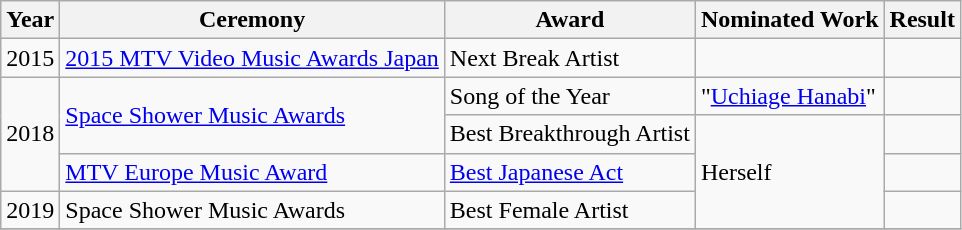<table class="wikitable">
<tr>
<th>Year</th>
<th>Ceremony</th>
<th>Award</th>
<th>Nominated Work</th>
<th>Result</th>
</tr>
<tr>
<td>2015</td>
<td><a href='#'>2015 MTV Video Music Awards Japan</a></td>
<td>Next Break Artist</td>
<td></td>
<td></td>
</tr>
<tr>
<td rowspan="3">2018</td>
<td rowspan="2"><a href='#'>Space Shower Music Awards</a></td>
<td>Song of the Year</td>
<td>"<a href='#'>Uchiage Hanabi</a>"</td>
<td></td>
</tr>
<tr>
<td>Best Breakthrough Artist</td>
<td rowspan="3">Herself</td>
<td></td>
</tr>
<tr>
<td><a href='#'>MTV Europe Music Award</a></td>
<td><a href='#'>Best Japanese Act</a></td>
<td></td>
</tr>
<tr>
<td rowspan="1">2019</td>
<td rowspan="1">Space Shower Music Awards</td>
<td>Best Female Artist</td>
<td></td>
</tr>
<tr>
</tr>
</table>
